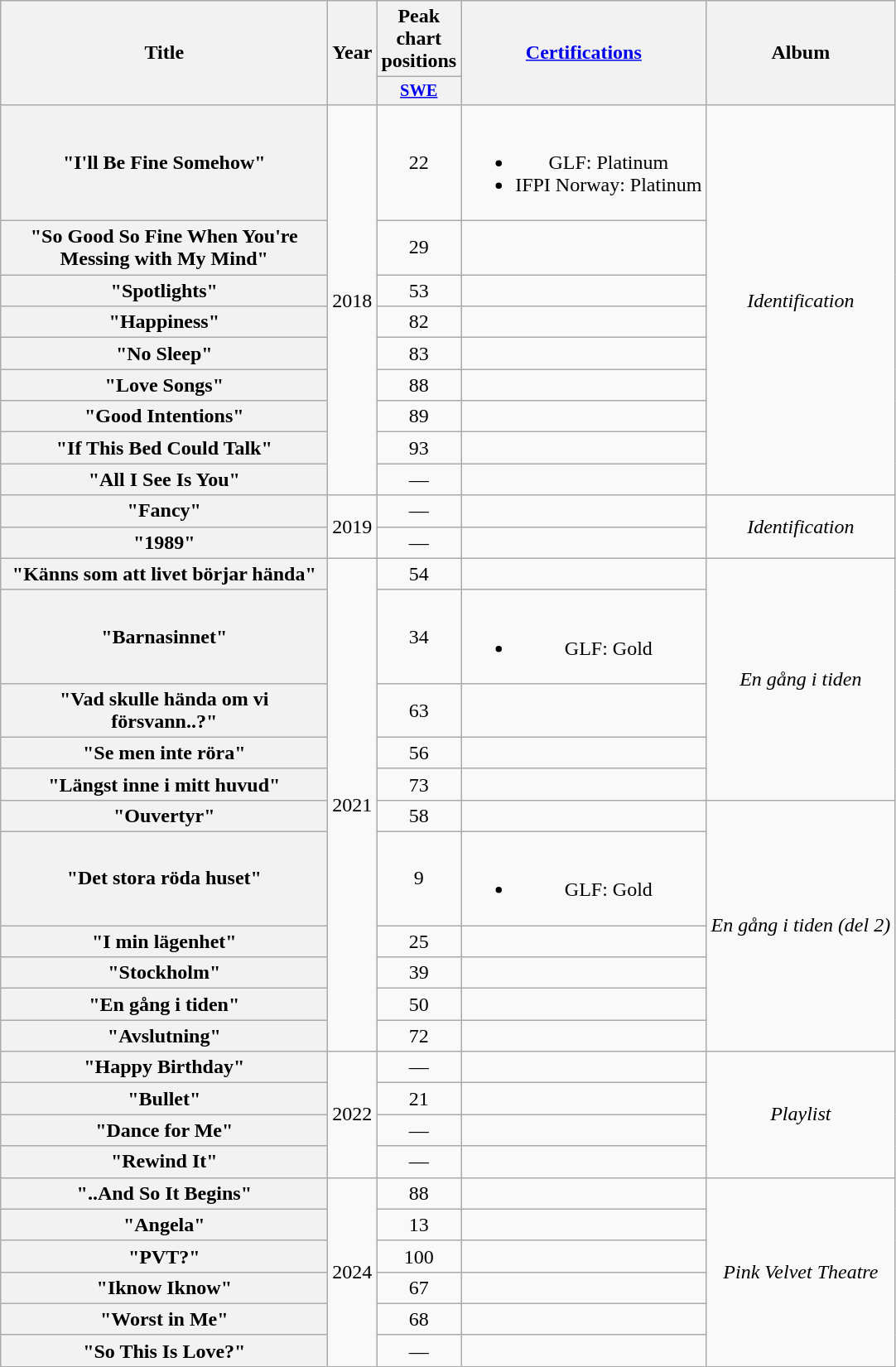<table class="wikitable plainrowheaders" style="text-align:center;">
<tr>
<th scope="col" rowspan="2" style="width:16em;">Title</th>
<th scope="col" rowspan="2" style="width:1em;">Year</th>
<th scope="col">Peak chart positions</th>
<th scope="col" rowspan="2"><a href='#'>Certifications</a></th>
<th scope="col" rowspan="2">Album</th>
</tr>
<tr>
<th scope="col" style="width:3em;font-size:85%;"><a href='#'>SWE</a><br></th>
</tr>
<tr>
<th scope="row">"I'll Be Fine Somehow"</th>
<td rowspan="9">2018</td>
<td>22</td>
<td><br><ul><li>GLF: Platinum</li><li>IFPI Norway: Platinum</li></ul></td>
<td rowspan="9"><em>Identification</em></td>
</tr>
<tr>
<th scope="row">"So Good So Fine When You're Messing with My Mind"</th>
<td>29</td>
<td></td>
</tr>
<tr>
<th scope="row">"Spotlights"</th>
<td>53</td>
<td></td>
</tr>
<tr>
<th scope="row">"Happiness"</th>
<td>82</td>
<td></td>
</tr>
<tr>
<th scope="row">"No Sleep"</th>
<td>83</td>
<td></td>
</tr>
<tr>
<th scope="row">"Love Songs"</th>
<td>88</td>
<td></td>
</tr>
<tr>
<th scope="row">"Good Intentions"</th>
<td>89</td>
<td></td>
</tr>
<tr>
<th scope="row">"If This Bed Could Talk"</th>
<td>93</td>
<td></td>
</tr>
<tr>
<th scope="row">"All I See Is You"</th>
<td>—</td>
<td></td>
</tr>
<tr>
<th scope="row">"Fancy"</th>
<td rowspan="2">2019</td>
<td>—</td>
<td></td>
<td rowspan="2"><em>Identification</em> </td>
</tr>
<tr>
<th scope="row">"1989"</th>
<td>—</td>
<td></td>
</tr>
<tr>
<th scope="row">"Känns som att livet börjar hända"</th>
<td rowspan="11">2021</td>
<td>54</td>
<td></td>
<td rowspan="5"><em>En gång i tiden</em></td>
</tr>
<tr>
<th scope="row">"Barnasinnet"</th>
<td>34</td>
<td><br><ul><li>GLF: Gold</li></ul></td>
</tr>
<tr>
<th scope="row">"Vad skulle hända om vi försvann..?"</th>
<td>63</td>
<td></td>
</tr>
<tr>
<th scope="row">"Se men inte röra"</th>
<td>56</td>
<td></td>
</tr>
<tr>
<th scope="row">"Längst inne i mitt huvud"</th>
<td>73</td>
<td></td>
</tr>
<tr>
<th scope="row">"Ouvertyr"</th>
<td>58</td>
<td></td>
<td rowspan="6"><em>En gång i tiden (del 2)</em></td>
</tr>
<tr>
<th scope="row">"Det stora röda huset"<br></th>
<td>9</td>
<td><br><ul><li>GLF: Gold</li></ul></td>
</tr>
<tr>
<th scope="row">"I min lägenhet"</th>
<td>25</td>
<td></td>
</tr>
<tr>
<th scope="row">"Stockholm"</th>
<td>39</td>
<td></td>
</tr>
<tr>
<th scope="row">"En gång i tiden"</th>
<td>50</td>
<td></td>
</tr>
<tr>
<th scope="row">"Avslutning"</th>
<td>72</td>
<td></td>
</tr>
<tr>
<th scope="row">"Happy Birthday"</th>
<td rowspan="4">2022</td>
<td>—</td>
<td></td>
<td rowspan="4"><em>Playlist</em></td>
</tr>
<tr>
<th scope="row">"Bullet"</th>
<td>21<br></td>
<td></td>
</tr>
<tr>
<th scope="row">"Dance for Me"</th>
<td>—</td>
<td></td>
</tr>
<tr>
<th scope="row">"Rewind It"</th>
<td>—</td>
<td></td>
</tr>
<tr>
<th scope="row">"..And So It Begins"</th>
<td rowspan="6">2024</td>
<td>88</td>
<td></td>
<td rowspan="6"><em>Pink Velvet Theatre</em></td>
</tr>
<tr>
<th scope="row">"Angela"</th>
<td>13</td>
<td></td>
</tr>
<tr>
<th scope="row">"PVT?"</th>
<td>100</td>
<td></td>
</tr>
<tr>
<th scope="row">"Iknow Iknow"</th>
<td>67</td>
<td></td>
</tr>
<tr>
<th scope="row">"Worst in Me"</th>
<td>68</td>
<td></td>
</tr>
<tr>
<th scope="row">"So This Is Love?"</th>
<td>—</td>
<td></td>
</tr>
</table>
